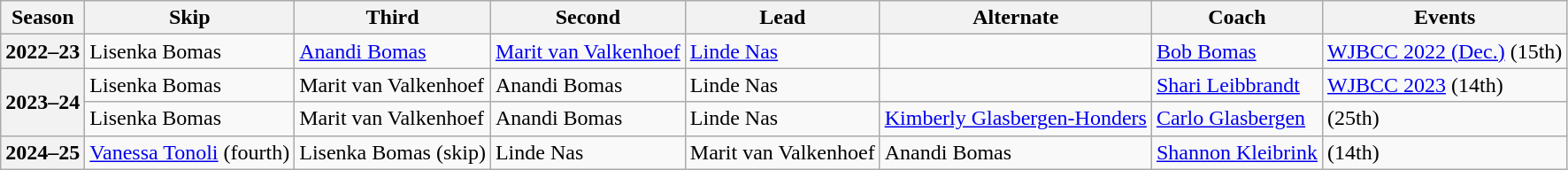<table class="wikitable">
<tr>
<th scope="col">Season</th>
<th scope="col">Skip</th>
<th scope="col">Third</th>
<th scope="col">Second</th>
<th scope="col">Lead</th>
<th scope="col">Alternate</th>
<th scope="col">Coach</th>
<th scope="col">Events</th>
</tr>
<tr>
<th scope="row">2022–23</th>
<td>Lisenka Bomas</td>
<td><a href='#'>Anandi Bomas</a></td>
<td><a href='#'>Marit van Valkenhoef</a></td>
<td><a href='#'>Linde Nas</a></td>
<td></td>
<td><a href='#'>Bob Bomas</a></td>
<td><a href='#'>WJBCC 2022 (Dec.)</a> (15th)</td>
</tr>
<tr>
<th scope="row" rowspan="2">2023–24</th>
<td>Lisenka Bomas</td>
<td>Marit van Valkenhoef</td>
<td>Anandi Bomas</td>
<td>Linde Nas</td>
<td></td>
<td><a href='#'>Shari Leibbrandt</a></td>
<td><a href='#'>WJBCC 2023</a> (14th)</td>
</tr>
<tr>
<td>Lisenka Bomas</td>
<td>Marit van Valkenhoef</td>
<td>Anandi Bomas</td>
<td>Linde Nas</td>
<td><a href='#'>Kimberly Glasbergen-Honders</a></td>
<td><a href='#'>Carlo Glasbergen</a></td>
<td> (25th)</td>
</tr>
<tr>
<th scope="row">2024–25</th>
<td><a href='#'>Vanessa Tonoli</a> (fourth)</td>
<td>Lisenka Bomas (skip)</td>
<td>Linde Nas</td>
<td>Marit van Valkenhoef</td>
<td>Anandi Bomas</td>
<td><a href='#'>Shannon Kleibrink</a></td>
<td> (14th)</td>
</tr>
</table>
